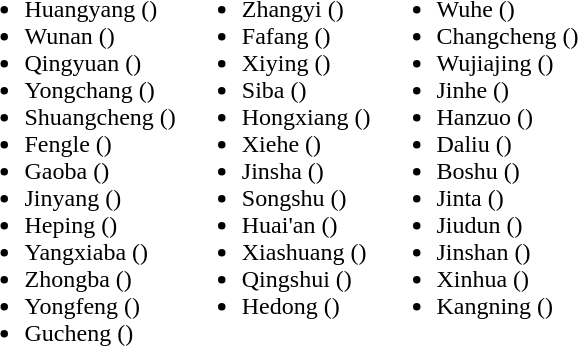<table>
<tr>
<td valign="top"><br><ul><li>Huangyang ()</li><li>Wunan  ()</li><li>Qingyuan ()</li><li>Yongchang ()</li><li>Shuangcheng ()</li><li>Fengle ()</li><li>Gaoba ()</li><li>Jinyang ()</li><li>Heping ()</li><li>Yangxiaba ()</li><li>Zhongba ()</li><li>Yongfeng ()</li><li>Gucheng ()</li></ul></td>
<td valign="top"><br><ul><li>Zhangyi ()</li><li>Fafang ()</li><li>Xiying ()</li><li>Siba ()</li><li>Hongxiang ()</li><li>Xiehe ()</li><li>Jinsha ()</li><li>Songshu ()</li><li>Huai'an  ()</li><li>Xiashuang ()</li><li>Qingshui ()</li><li>Hedong ()</li></ul></td>
<td valign="top"><br><ul><li>Wuhe ()</li><li>Changcheng ()</li><li>Wujiajing ()</li><li>Jinhe ()</li><li>Hanzuo ()</li><li>Daliu ()</li><li>Boshu ()</li><li>Jinta  ()</li><li>Jiudun ()</li><li>Jinshan ()</li><li>Xinhua ()</li><li>Kangning ()</li></ul></td>
</tr>
</table>
